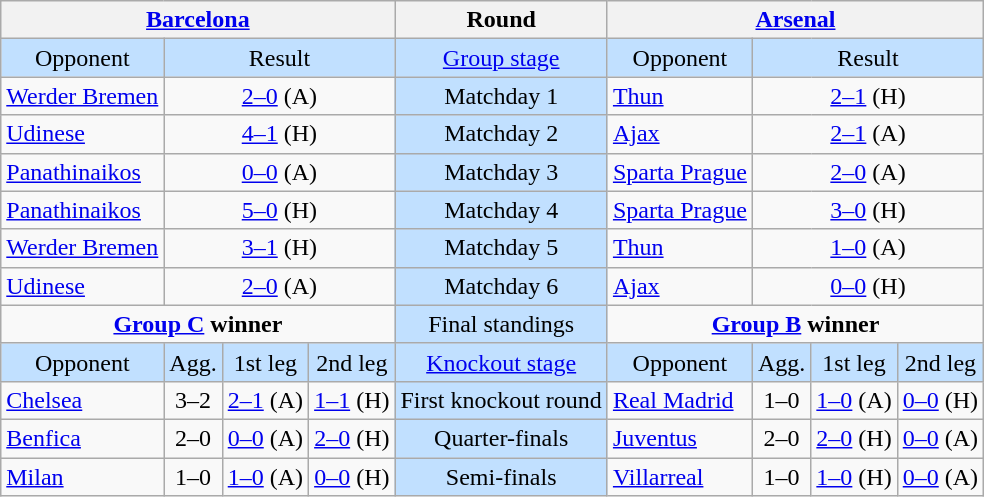<table class="wikitable" style="text-align: center;">
<tr>
<th colspan=4> <a href='#'>Barcelona</a></th>
<th>Round</th>
<th colspan=4> <a href='#'>Arsenal</a></th>
</tr>
<tr bgcolor=#c1e0ff>
<td>Opponent</td>
<td colspan=3>Result</td>
<td><a href='#'>Group stage</a></td>
<td>Opponent</td>
<td colspan=3>Result</td>
</tr>
<tr>
<td align=left> <a href='#'>Werder Bremen</a></td>
<td colspan=3><a href='#'>2–0</a> (A)</td>
<td bgcolor=#c1e0ff>Matchday 1</td>
<td align=left> <a href='#'>Thun</a></td>
<td colspan=3><a href='#'>2–1</a> (H)</td>
</tr>
<tr>
<td align=left> <a href='#'>Udinese</a></td>
<td colspan=3><a href='#'>4–1</a> (H)</td>
<td bgcolor=#c1e0ff>Matchday 2</td>
<td align=left> <a href='#'>Ajax</a></td>
<td colspan=3><a href='#'>2–1</a> (A)</td>
</tr>
<tr>
<td align=left> <a href='#'>Panathinaikos</a></td>
<td colspan=3><a href='#'>0–0</a> (A)</td>
<td bgcolor=#c1e0ff>Matchday 3</td>
<td align=left> <a href='#'>Sparta Prague</a></td>
<td colspan=3><a href='#'>2–0</a> (A)</td>
</tr>
<tr>
<td align=left> <a href='#'>Panathinaikos</a></td>
<td colspan=3><a href='#'>5–0</a> (H)</td>
<td bgcolor=#c1e0ff>Matchday 4</td>
<td align=left> <a href='#'>Sparta Prague</a></td>
<td colspan=3><a href='#'>3–0</a> (H)</td>
</tr>
<tr>
<td align=left> <a href='#'>Werder Bremen</a></td>
<td colspan=3><a href='#'>3–1</a> (H)</td>
<td bgcolor=#c1e0ff>Matchday 5</td>
<td align=left> <a href='#'>Thun</a></td>
<td colspan=3><a href='#'>1–0</a> (A)</td>
</tr>
<tr>
<td align=left> <a href='#'>Udinese</a></td>
<td colspan=3><a href='#'>2–0</a> (A)</td>
<td bgcolor=#c1e0ff>Matchday 6</td>
<td align=left> <a href='#'>Ajax</a></td>
<td colspan=3><a href='#'>0–0</a> (H)</td>
</tr>
<tr>
<td colspan=4 align=center valign=top><strong><a href='#'>Group C</a> winner</strong><br></td>
<td bgcolor=#c1e0ff>Final standings</td>
<td colspan=4 align=center valign=top><strong><a href='#'>Group B</a> winner</strong><br></td>
</tr>
<tr bgcolor=#c1e0ff>
<td>Opponent</td>
<td>Agg.</td>
<td>1st leg</td>
<td>2nd leg</td>
<td><a href='#'>Knockout stage</a></td>
<td>Opponent</td>
<td>Agg.</td>
<td>1st leg</td>
<td>2nd leg</td>
</tr>
<tr>
<td align=left> <a href='#'>Chelsea</a></td>
<td>3–2</td>
<td><a href='#'>2–1</a> (A)</td>
<td><a href='#'>1–1</a> (H)</td>
<td bgcolor=#c1e0ff>First knockout round</td>
<td align=left> <a href='#'>Real Madrid</a></td>
<td>1–0</td>
<td><a href='#'>1–0</a> (A)</td>
<td><a href='#'>0–0</a> (H)</td>
</tr>
<tr>
<td align=left> <a href='#'>Benfica</a></td>
<td>2–0</td>
<td><a href='#'>0–0</a> (A)</td>
<td><a href='#'>2–0</a> (H)</td>
<td bgcolor=#c1e0ff>Quarter-finals</td>
<td align=left> <a href='#'>Juventus</a></td>
<td>2–0</td>
<td><a href='#'>2–0</a> (H)</td>
<td><a href='#'>0–0</a> (A)</td>
</tr>
<tr>
<td align=left> <a href='#'>Milan</a></td>
<td>1–0</td>
<td><a href='#'>1–0</a> (A)</td>
<td><a href='#'>0–0</a> (H)</td>
<td bgcolor=#c1e0ff>Semi-finals</td>
<td align=left> <a href='#'>Villarreal</a></td>
<td>1–0</td>
<td><a href='#'>1–0</a> (H)</td>
<td><a href='#'>0–0</a> (A)</td>
</tr>
</table>
